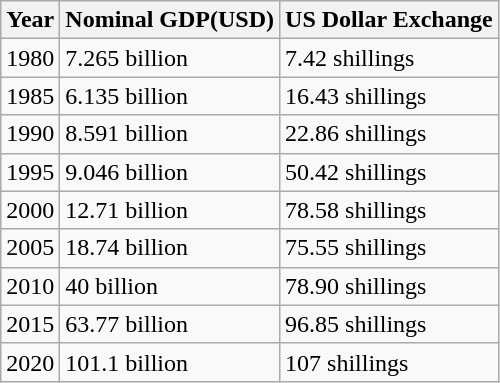<table class="wikitable">
<tr>
<th>Year</th>
<th>Nominal GDP(USD)</th>
<th>US Dollar Exchange</th>
</tr>
<tr>
<td>1980</td>
<td>7.265 billion</td>
<td>7.42 shillings</td>
</tr>
<tr>
<td>1985</td>
<td>6.135 billion</td>
<td>16.43 shillings</td>
</tr>
<tr>
<td>1990</td>
<td>8.591 billion</td>
<td>22.86 shillings</td>
</tr>
<tr>
<td>1995</td>
<td>9.046 billion</td>
<td>50.42 shillings</td>
</tr>
<tr>
<td>2000</td>
<td>12.71 billion</td>
<td>78.58 shillings</td>
</tr>
<tr>
<td>2005</td>
<td>18.74 billion</td>
<td>75.55 shillings</td>
</tr>
<tr>
<td>2010</td>
<td>40 billion</td>
<td>78.90 shillings</td>
</tr>
<tr>
<td>2015</td>
<td>63.77 billion</td>
<td>96.85 shillings</td>
</tr>
<tr>
<td>2020</td>
<td>101.1 billion</td>
<td>107 shillings</td>
</tr>
</table>
